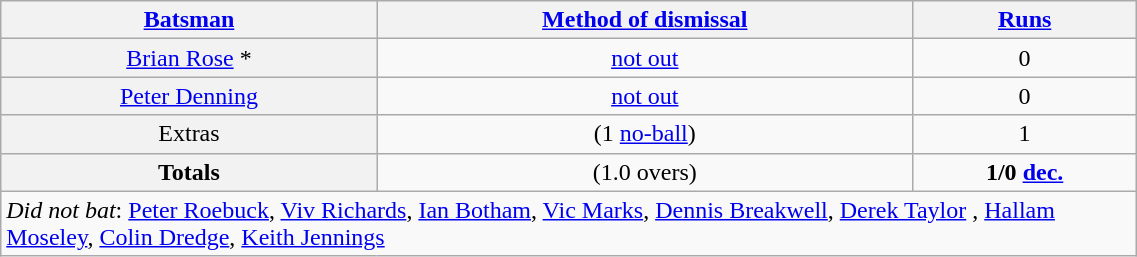<table border="1" cellpadding="1" cellspacing="0" style="border: gray solid 1px; border-collapse: collapse; text-align: center; width: 60%;" class="wikitable">
<tr>
<th scope="col"><a href='#'>Batsman</a></th>
<th scope="col"><a href='#'>Method of dismissal</a></th>
<th scope="col"><a href='#'>Runs</a></th>
</tr>
<tr>
<th scope="row" style="font-weight: normal;"><a href='#'>Brian Rose</a> *</th>
<td><a href='#'>not out</a></td>
<td>0</td>
</tr>
<tr>
<th scope="row" style="font-weight: normal;"><a href='#'>Peter Denning</a></th>
<td><a href='#'>not out</a></td>
<td>0</td>
</tr>
<tr>
<th scope="row" style="font-weight: normal;">Extras</th>
<td>(1 <a href='#'>no-ball</a>)</td>
<td>1</td>
</tr>
<tr>
<th scope="row" style="font-weight: normal;"><strong>Totals</strong></th>
<td>(1.0 overs)</td>
<td><strong>1/0 <a href='#'>dec.</a></strong></td>
</tr>
<tr align="left">
<td colspan="3"><em>Did not bat</em>: <a href='#'>Peter Roebuck</a>, <a href='#'>Viv Richards</a>, <a href='#'>Ian Botham</a>, <a href='#'>Vic Marks</a>, <a href='#'>Dennis Breakwell</a>, <a href='#'>Derek Taylor</a> , <a href='#'>Hallam Moseley</a>, <a href='#'>Colin Dredge</a>, <a href='#'>Keith Jennings</a></td>
</tr>
</table>
